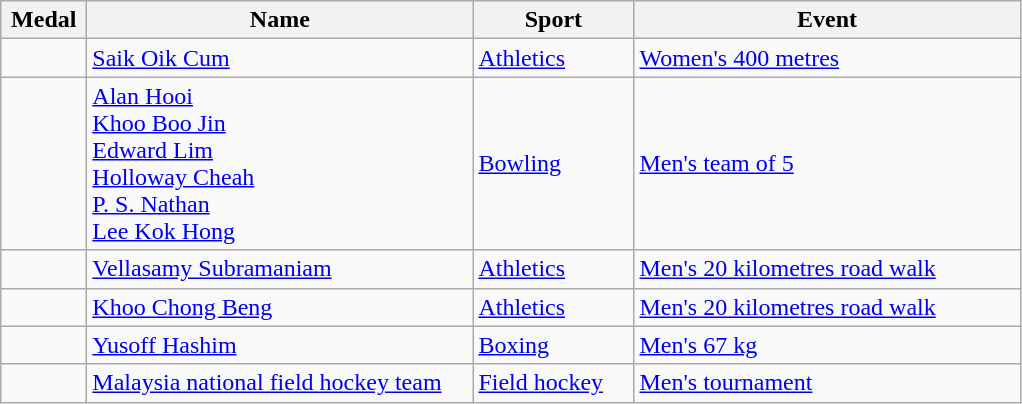<table class="wikitable sortable" style="font-size:100%">
<tr>
<th width="50">Medal</th>
<th width="250">Name</th>
<th width="100">Sport</th>
<th width="250">Event</th>
</tr>
<tr>
<td></td>
<td><a href='#'>Saik Oik Cum</a></td>
<td><a href='#'>Athletics</a></td>
<td><a href='#'>Women's 400 metres</a></td>
</tr>
<tr>
<td></td>
<td><a href='#'>Alan Hooi</a><br><a href='#'>Khoo Boo Jin</a><br><a href='#'>Edward Lim</a><br><a href='#'>Holloway Cheah</a><br><a href='#'>P. S. Nathan</a><br><a href='#'>Lee Kok Hong</a></td>
<td><a href='#'>Bowling</a></td>
<td><a href='#'>Men's team of 5</a></td>
</tr>
<tr>
<td></td>
<td><a href='#'>Vellasamy Subramaniam</a></td>
<td><a href='#'>Athletics</a></td>
<td><a href='#'>Men's 20 kilometres road walk</a></td>
</tr>
<tr>
<td></td>
<td><a href='#'>Khoo Chong Beng</a></td>
<td><a href='#'>Athletics</a></td>
<td><a href='#'>Men's 20 kilometres road walk</a></td>
</tr>
<tr>
<td></td>
<td><a href='#'>Yusoff Hashim</a></td>
<td><a href='#'>Boxing</a></td>
<td><a href='#'>Men's 67 kg</a></td>
</tr>
<tr>
<td></td>
<td><a href='#'>Malaysia national field hockey team</a></td>
<td><a href='#'>Field hockey</a></td>
<td><a href='#'>Men's tournament</a></td>
</tr>
</table>
